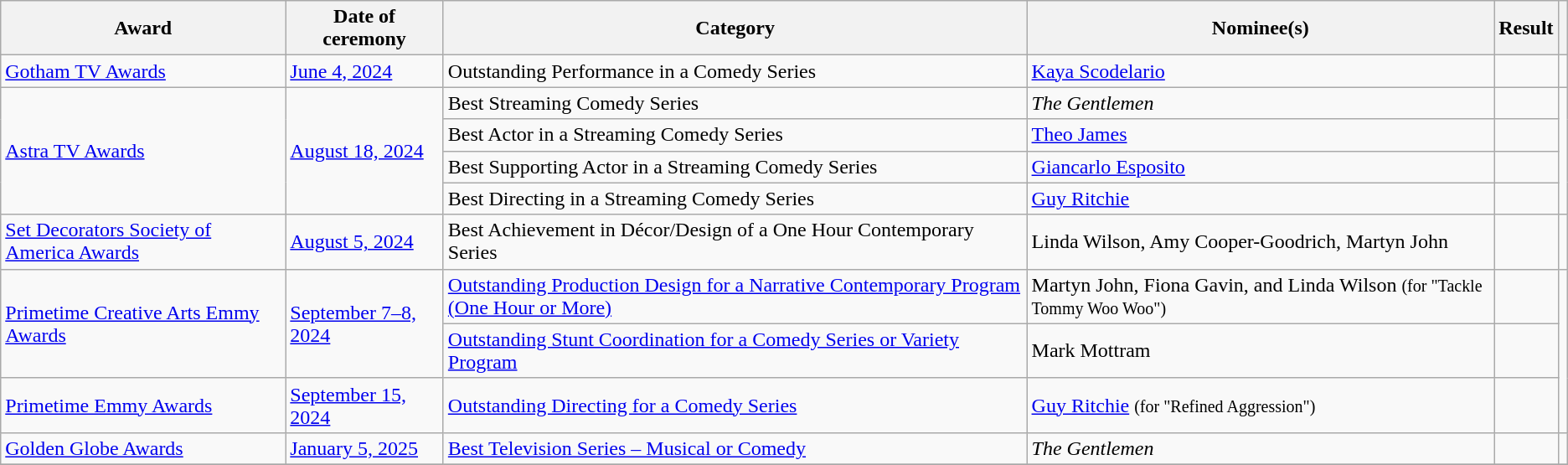<table class="wikitable plainrowheaders sortable">
<tr>
<th scope="col">Award</th>
<th scope="col">Date of ceremony</th>
<th scope="col">Category</th>
<th scope="col">Nominee(s)</th>
<th scope="col">Result</th>
<th scope="col" class="unsortable"></th>
</tr>
<tr>
<td><a href='#'>Gotham TV Awards</a></td>
<td><a href='#'>June 4, 2024</a></td>
<td>Outstanding Performance in a Comedy Series</td>
<td><a href='#'>Kaya Scodelario</a></td>
<td></td>
<td style="text-align:center"></td>
</tr>
<tr>
<td rowspan="4"><a href='#'>Astra TV Awards</a></td>
<td rowspan="4"><a href='#'>August 18, 2024</a></td>
<td>Best Streaming Comedy Series</td>
<td><em>The Gentlemen</em></td>
<td></td>
<td style="text-align:center" rowspan="4"></td>
</tr>
<tr>
<td>Best Actor in a Streaming Comedy Series</td>
<td><a href='#'>Theo James</a></td>
<td></td>
</tr>
<tr>
<td>Best Supporting Actor in a Streaming Comedy Series</td>
<td><a href='#'>Giancarlo Esposito</a></td>
<td></td>
</tr>
<tr>
<td>Best Directing in a Streaming Comedy Series</td>
<td><a href='#'>Guy Ritchie</a> </td>
<td></td>
</tr>
<tr>
<td><a href='#'>Set Decorators Society of America Awards</a></td>
<td><a href='#'>August 5, 2024</a></td>
<td>Best Achievement in Décor/Design of a One Hour Contemporary Series</td>
<td>Linda Wilson, Amy Cooper-Goodrich, Martyn John</td>
<td></td>
<td align="center"></td>
</tr>
<tr>
<td rowspan="2"><a href='#'>Primetime Creative Arts Emmy Awards</a></td>
<td rowspan="2"><a href='#'>September 7–8, 2024</a></td>
<td><a href='#'>Outstanding Production Design for a Narrative Contemporary Program (One Hour or More)</a></td>
<td>Martyn John, Fiona Gavin, and Linda Wilson <small>(for "Tackle Tommy Woo Woo")</small></td>
<td></td>
<td style="text-align:center" rowspan="3"></td>
</tr>
<tr>
<td><a href='#'>Outstanding Stunt Coordination for a Comedy Series or Variety Program</a></td>
<td>Mark Mottram</td>
<td></td>
</tr>
<tr>
<td rowspan="1"><a href='#'>Primetime Emmy Awards</a></td>
<td rowspan="1"><a href='#'>September 15, 2024</a></td>
<td><a href='#'>Outstanding Directing for a Comedy Series</a></td>
<td><a href='#'>Guy Ritchie</a> <small>(for "Refined Aggression")</small></td>
<td></td>
</tr>
<tr>
<td><a href='#'>Golden Globe Awards</a></td>
<td><a href='#'>January 5, 2025</a></td>
<td><a href='#'>Best Television Series – Musical or Comedy</a></td>
<td><em>The Gentlemen</em></td>
<td></td>
<td style="text-align:center"></td>
</tr>
<tr>
</tr>
</table>
